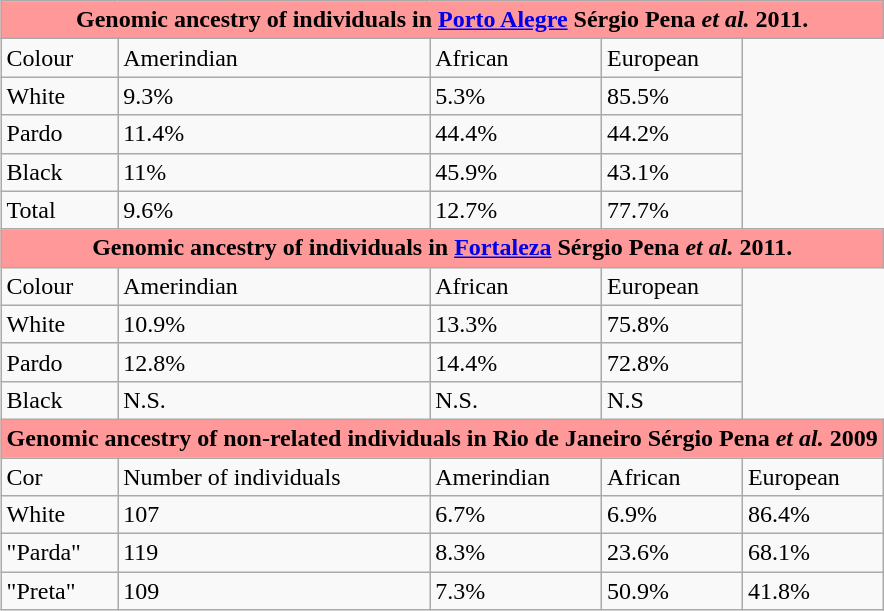<table class="wikitable" border="1" table style="border:1px black; float:right; margin-left:1em">
<tr>
<th style="background:#f99;" colspan="5">Genomic ancestry of individuals in <a href='#'>Porto Alegre</a> Sérgio Pena <em>et al.</em> 2011.</th>
</tr>
<tr>
<td>Colour</td>
<td>Amerindian</td>
<td>African</td>
<td>European</td>
</tr>
<tr>
<td>White</td>
<td>9.3%</td>
<td>5.3%</td>
<td>85.5%</td>
</tr>
<tr>
<td>Pardo</td>
<td>11.4%</td>
<td>44.4%</td>
<td>44.2%</td>
</tr>
<tr>
<td>Black</td>
<td>11%</td>
<td>45.9%</td>
<td>43.1%</td>
</tr>
<tr>
<td>Total</td>
<td>9.6%</td>
<td>12.7%</td>
<td>77.7%</td>
</tr>
<tr>
<th style="background:#f99;" colspan="5">Genomic ancestry of individuals in <a href='#'>Fortaleza</a> Sérgio Pena <em>et al.</em> 2011.</th>
</tr>
<tr>
<td>Colour</td>
<td>Amerindian</td>
<td>African</td>
<td>European</td>
</tr>
<tr>
<td>White</td>
<td>10.9%</td>
<td>13.3%</td>
<td>75.8%</td>
</tr>
<tr>
<td>Pardo</td>
<td>12.8%</td>
<td>14.4%</td>
<td>72.8%</td>
</tr>
<tr>
<td>Black</td>
<td>N.S.</td>
<td>N.S.</td>
<td>N.S</td>
</tr>
<tr>
<th style="background:#f99;" colspan="5">Genomic ancestry of non-related individuals in Rio de Janeiro Sérgio Pena <em>et al.</em> 2009</th>
</tr>
<tr>
<td>Cor</td>
<td>Number of individuals</td>
<td>Amerindian</td>
<td>African</td>
<td>European</td>
</tr>
<tr>
<td>White</td>
<td>107</td>
<td>6.7%</td>
<td>6.9%</td>
<td>86.4%</td>
</tr>
<tr>
<td>"Parda"</td>
<td>119</td>
<td>8.3%</td>
<td>23.6%</td>
<td>68.1%</td>
</tr>
<tr>
<td>"Preta"</td>
<td>109</td>
<td>7.3%</td>
<td>50.9%</td>
<td>41.8%</td>
</tr>
<tr>
</tr>
</table>
